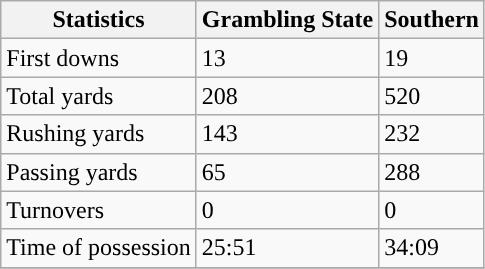<table class="wikitable">
<tr>
<th>Statistics</th>
<th>Grambling State</th>
<th>Southern</th>
</tr>
<tr>
<td>First downs</td>
<td>13</td>
<td>19</td>
</tr>
<tr>
<td>Total yards</td>
<td>208</td>
<td>520</td>
</tr>
<tr>
<td>Rushing yards</td>
<td>143</td>
<td>232</td>
</tr>
<tr>
<td>Passing yards</td>
<td>65</td>
<td>288</td>
</tr>
<tr>
<td>Turnovers</td>
<td>0</td>
<td>0</td>
</tr>
<tr>
<td>Time of possession</td>
<td>25:51</td>
<td>34:09</td>
</tr>
<tr>
</tr>
</table>
